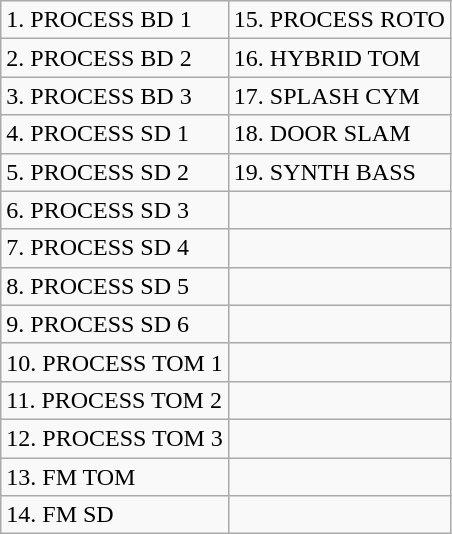<table class="wikitable">
<tr>
<td>1. PROCESS BD 1</td>
<td>15. PROCESS ROTO</td>
</tr>
<tr>
<td>2. PROCESS BD 2</td>
<td>16. HYBRID TOM</td>
</tr>
<tr>
<td>3. PROCESS BD 3</td>
<td>17. SPLASH CYM</td>
</tr>
<tr>
<td>4. PROCESS SD 1</td>
<td>18. DOOR SLAM</td>
</tr>
<tr>
<td>5. PROCESS SD 2</td>
<td>19. SYNTH BASS</td>
</tr>
<tr>
<td>6. PROCESS SD 3</td>
<td></td>
</tr>
<tr>
<td>7. PROCESS SD 4</td>
<td></td>
</tr>
<tr>
<td>8. PROCESS SD 5</td>
<td></td>
</tr>
<tr>
<td>9. PROCESS SD 6</td>
<td></td>
</tr>
<tr>
<td>10. PROCESS TOM 1</td>
<td></td>
</tr>
<tr>
<td>11. PROCESS TOM 2</td>
<td></td>
</tr>
<tr>
<td>12. PROCESS TOM 3</td>
<td></td>
</tr>
<tr>
<td>13. FM TOM</td>
<td></td>
</tr>
<tr>
<td>14. FM SD</td>
<td></td>
</tr>
</table>
